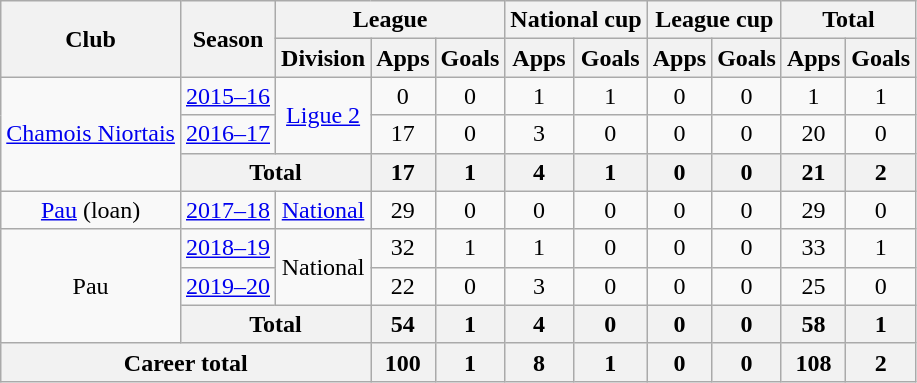<table class="wikitable" style="text-align:center">
<tr>
<th rowspan="2">Club</th>
<th rowspan="2">Season</th>
<th colspan="3">League</th>
<th colspan="2">National cup</th>
<th colspan="2">League cup</th>
<th colspan="2">Total</th>
</tr>
<tr>
<th>Division</th>
<th>Apps</th>
<th>Goals</th>
<th>Apps</th>
<th>Goals</th>
<th>Apps</th>
<th>Goals</th>
<th>Apps</th>
<th>Goals</th>
</tr>
<tr>
<td rowspan="3"><a href='#'>Chamois Niortais</a></td>
<td><a href='#'>2015–16</a></td>
<td rowspan="2"><a href='#'>Ligue 2</a></td>
<td>0</td>
<td>0</td>
<td>1</td>
<td>1</td>
<td>0</td>
<td>0</td>
<td>1</td>
<td>1</td>
</tr>
<tr>
<td><a href='#'>2016–17</a></td>
<td>17</td>
<td>0</td>
<td>3</td>
<td>0</td>
<td>0</td>
<td>0</td>
<td>20</td>
<td>0</td>
</tr>
<tr>
<th colspan="2">Total</th>
<th>17</th>
<th>1</th>
<th>4</th>
<th>1</th>
<th>0</th>
<th>0</th>
<th>21</th>
<th>2</th>
</tr>
<tr>
<td><a href='#'>Pau</a> (loan)</td>
<td><a href='#'>2017–18</a></td>
<td><a href='#'>National</a></td>
<td>29</td>
<td>0</td>
<td>0</td>
<td>0</td>
<td>0</td>
<td>0</td>
<td>29</td>
<td>0</td>
</tr>
<tr>
<td rowspan="3">Pau</td>
<td><a href='#'>2018–19</a></td>
<td rowspan="2">National</td>
<td>32</td>
<td>1</td>
<td>1</td>
<td>0</td>
<td>0</td>
<td>0</td>
<td>33</td>
<td>1</td>
</tr>
<tr>
<td><a href='#'>2019–20</a></td>
<td>22</td>
<td>0</td>
<td>3</td>
<td>0</td>
<td>0</td>
<td>0</td>
<td>25</td>
<td>0</td>
</tr>
<tr>
<th colspan="2">Total</th>
<th>54</th>
<th>1</th>
<th>4</th>
<th>0</th>
<th>0</th>
<th>0</th>
<th>58</th>
<th>1</th>
</tr>
<tr>
<th colspan="3">Career total</th>
<th>100</th>
<th>1</th>
<th>8</th>
<th>1</th>
<th>0</th>
<th>0</th>
<th>108</th>
<th>2</th>
</tr>
</table>
